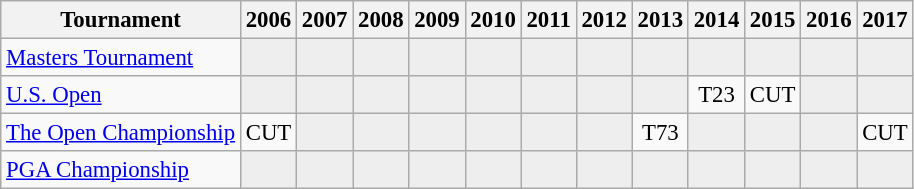<table class="wikitable" style="font-size:95%;text-align:center;">
<tr>
<th>Tournament</th>
<th>2006</th>
<th>2007</th>
<th>2008</th>
<th>2009</th>
<th>2010</th>
<th>2011</th>
<th>2012</th>
<th>2013</th>
<th>2014</th>
<th>2015</th>
<th>2016</th>
<th>2017</th>
</tr>
<tr>
<td align=left><a href='#'>Masters Tournament</a></td>
<td style="background:#eeeeee;"></td>
<td style="background:#eeeeee;"></td>
<td style="background:#eeeeee;"></td>
<td style="background:#eeeeee;"></td>
<td style="background:#eeeeee;"></td>
<td style="background:#eeeeee;"></td>
<td style="background:#eeeeee;"></td>
<td style="background:#eeeeee;"></td>
<td style="background:#eeeeee;"></td>
<td style="background:#eeeeee;"></td>
<td style="background:#eeeeee;"></td>
<td style="background:#eeeeee;"></td>
</tr>
<tr>
<td align=left><a href='#'>U.S. Open</a></td>
<td style="background:#eeeeee;"></td>
<td style="background:#eeeeee;"></td>
<td style="background:#eeeeee;"></td>
<td style="background:#eeeeee;"></td>
<td style="background:#eeeeee;"></td>
<td style="background:#eeeeee;"></td>
<td style="background:#eeeeee;"></td>
<td style="background:#eeeeee;"></td>
<td>T23</td>
<td>CUT</td>
<td style="background:#eeeeee;"></td>
<td style="background:#eeeeee;"></td>
</tr>
<tr>
<td align=left><a href='#'>The Open Championship</a></td>
<td>CUT</td>
<td style="background:#eeeeee;"></td>
<td style="background:#eeeeee;"></td>
<td style="background:#eeeeee;"></td>
<td style="background:#eeeeee;"></td>
<td style="background:#eeeeee;"></td>
<td style="background:#eeeeee;"></td>
<td>T73</td>
<td style="background:#eeeeee;"></td>
<td style="background:#eeeeee;"></td>
<td style="background:#eeeeee;"></td>
<td>CUT</td>
</tr>
<tr>
<td align=left><a href='#'>PGA Championship</a></td>
<td style="background:#eeeeee;"></td>
<td style="background:#eeeeee;"></td>
<td style="background:#eeeeee;"></td>
<td style="background:#eeeeee;"></td>
<td style="background:#eeeeee;"></td>
<td style="background:#eeeeee;"></td>
<td style="background:#eeeeee;"></td>
<td style="background:#eeeeee;"></td>
<td style="background:#eeeeee;"></td>
<td style="background:#eeeeee;"></td>
<td style="background:#eeeeee;"></td>
<td style="background:#eeeeee;"></td>
</tr>
</table>
